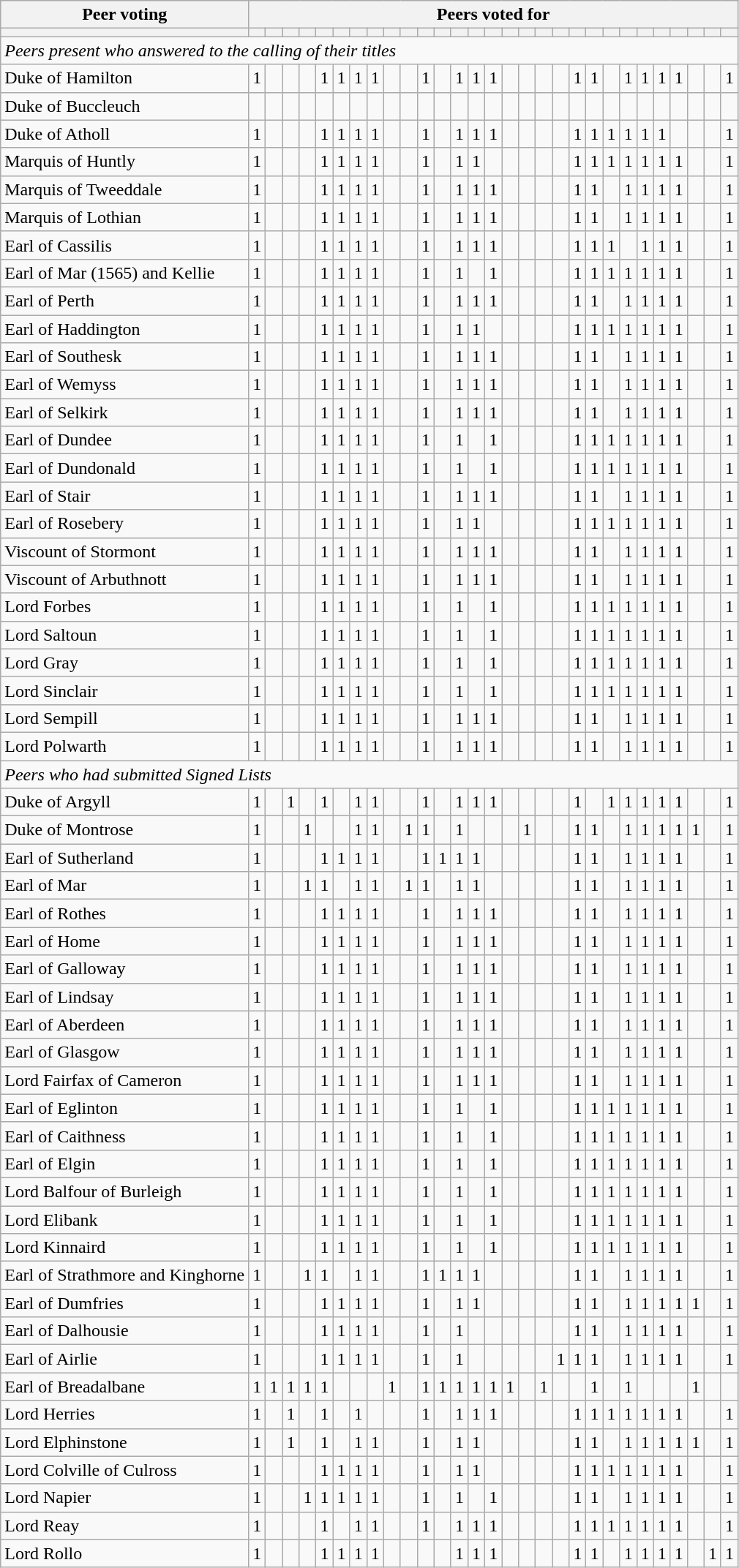<table class="wikitable">
<tr>
<th>Peer voting</th>
<th colspan=29>Peers voted for</th>
</tr>
<tr>
<th></th>
<th></th>
<th></th>
<th></th>
<th></th>
<th></th>
<th></th>
<th></th>
<th></th>
<th></th>
<th></th>
<th></th>
<th></th>
<th></th>
<th></th>
<th></th>
<th></th>
<th></th>
<th></th>
<th></th>
<th></th>
<th></th>
<th></th>
<th></th>
<th></th>
<th></th>
<th></th>
<th></th>
<th></th>
<th></th>
</tr>
<tr>
<td colspan=30><em>Peers present who answered to the calling of their titles</em></td>
</tr>
<tr>
<td>Duke of Hamilton</td>
<td>1</td>
<td></td>
<td></td>
<td></td>
<td>1</td>
<td>1</td>
<td>1</td>
<td>1</td>
<td></td>
<td></td>
<td>1</td>
<td></td>
<td>1</td>
<td>1</td>
<td>1</td>
<td></td>
<td></td>
<td></td>
<td></td>
<td>1</td>
<td>1</td>
<td></td>
<td>1</td>
<td>1</td>
<td>1</td>
<td>1</td>
<td></td>
<td></td>
<td>1</td>
</tr>
<tr>
<td>Duke of Buccleuch</td>
<td></td>
<td></td>
<td></td>
<td></td>
<td></td>
<td></td>
<td></td>
<td></td>
<td></td>
<td></td>
<td></td>
<td></td>
<td></td>
<td></td>
<td></td>
<td></td>
<td></td>
<td></td>
<td></td>
<td></td>
<td></td>
<td></td>
<td></td>
<td></td>
<td></td>
<td></td>
<td></td>
<td></td>
<td></td>
</tr>
<tr>
<td>Duke of Atholl</td>
<td>1</td>
<td></td>
<td></td>
<td></td>
<td>1</td>
<td>1</td>
<td>1</td>
<td>1</td>
<td></td>
<td></td>
<td>1</td>
<td></td>
<td>1</td>
<td>1</td>
<td>1</td>
<td></td>
<td></td>
<td></td>
<td></td>
<td>1</td>
<td>1</td>
<td>1</td>
<td>1</td>
<td>1</td>
<td>1</td>
<td></td>
<td></td>
<td></td>
<td>1</td>
</tr>
<tr>
<td>Marquis of Huntly</td>
<td>1</td>
<td></td>
<td></td>
<td></td>
<td>1</td>
<td>1</td>
<td>1</td>
<td>1</td>
<td></td>
<td></td>
<td>1</td>
<td></td>
<td>1</td>
<td>1</td>
<td></td>
<td></td>
<td></td>
<td></td>
<td></td>
<td>1</td>
<td>1</td>
<td>1</td>
<td>1</td>
<td>1</td>
<td>1</td>
<td>1</td>
<td></td>
<td></td>
<td>1</td>
</tr>
<tr>
<td>Marquis of Tweeddale</td>
<td>1</td>
<td></td>
<td></td>
<td></td>
<td>1</td>
<td>1</td>
<td>1</td>
<td>1</td>
<td></td>
<td></td>
<td>1</td>
<td></td>
<td>1</td>
<td>1</td>
<td>1</td>
<td></td>
<td></td>
<td></td>
<td></td>
<td>1</td>
<td>1</td>
<td></td>
<td>1</td>
<td>1</td>
<td>1</td>
<td>1</td>
<td></td>
<td></td>
<td>1</td>
</tr>
<tr>
<td>Marquis of Lothian</td>
<td>1</td>
<td></td>
<td></td>
<td></td>
<td>1</td>
<td>1</td>
<td>1</td>
<td>1</td>
<td></td>
<td></td>
<td>1</td>
<td></td>
<td>1</td>
<td>1</td>
<td>1</td>
<td></td>
<td></td>
<td></td>
<td></td>
<td>1</td>
<td>1</td>
<td></td>
<td>1</td>
<td>1</td>
<td>1</td>
<td>1</td>
<td></td>
<td></td>
<td>1</td>
</tr>
<tr>
<td>Earl of Cassilis</td>
<td>1</td>
<td></td>
<td></td>
<td></td>
<td>1</td>
<td>1</td>
<td>1</td>
<td>1</td>
<td></td>
<td></td>
<td>1</td>
<td></td>
<td>1</td>
<td>1</td>
<td>1</td>
<td></td>
<td></td>
<td></td>
<td></td>
<td>1</td>
<td>1</td>
<td>1</td>
<td></td>
<td>1</td>
<td>1</td>
<td>1</td>
<td></td>
<td></td>
<td>1</td>
</tr>
<tr>
<td>Earl of Mar (1565) and Kellie</td>
<td>1</td>
<td></td>
<td></td>
<td></td>
<td>1</td>
<td>1</td>
<td>1</td>
<td>1</td>
<td></td>
<td></td>
<td>1</td>
<td></td>
<td>1</td>
<td></td>
<td>1</td>
<td></td>
<td></td>
<td></td>
<td></td>
<td>1</td>
<td>1</td>
<td>1</td>
<td>1</td>
<td>1</td>
<td>1</td>
<td>1</td>
<td></td>
<td></td>
<td>1</td>
</tr>
<tr>
<td>Earl of Perth</td>
<td>1</td>
<td></td>
<td></td>
<td></td>
<td>1</td>
<td>1</td>
<td>1</td>
<td>1</td>
<td></td>
<td></td>
<td>1</td>
<td></td>
<td>1</td>
<td>1</td>
<td>1</td>
<td></td>
<td></td>
<td></td>
<td></td>
<td>1</td>
<td>1</td>
<td></td>
<td>1</td>
<td>1</td>
<td>1</td>
<td>1</td>
<td></td>
<td></td>
<td>1</td>
</tr>
<tr>
<td>Earl of Haddington</td>
<td>1</td>
<td></td>
<td></td>
<td></td>
<td>1</td>
<td>1</td>
<td>1</td>
<td>1</td>
<td></td>
<td></td>
<td>1</td>
<td></td>
<td>1</td>
<td>1</td>
<td></td>
<td></td>
<td></td>
<td></td>
<td></td>
<td>1</td>
<td>1</td>
<td>1</td>
<td>1</td>
<td>1</td>
<td>1</td>
<td>1</td>
<td></td>
<td></td>
<td>1</td>
</tr>
<tr>
<td>Earl of Southesk</td>
<td>1</td>
<td></td>
<td></td>
<td></td>
<td>1</td>
<td>1</td>
<td>1</td>
<td>1</td>
<td></td>
<td></td>
<td>1</td>
<td></td>
<td>1</td>
<td>1</td>
<td>1</td>
<td></td>
<td></td>
<td></td>
<td></td>
<td>1</td>
<td>1</td>
<td></td>
<td>1</td>
<td>1</td>
<td>1</td>
<td>1</td>
<td></td>
<td></td>
<td>1</td>
</tr>
<tr>
<td>Earl of Wemyss</td>
<td>1</td>
<td></td>
<td></td>
<td></td>
<td>1</td>
<td>1</td>
<td>1</td>
<td>1</td>
<td></td>
<td></td>
<td>1</td>
<td></td>
<td>1</td>
<td>1</td>
<td>1</td>
<td></td>
<td></td>
<td></td>
<td></td>
<td>1</td>
<td>1</td>
<td></td>
<td>1</td>
<td>1</td>
<td>1</td>
<td>1</td>
<td></td>
<td></td>
<td>1</td>
</tr>
<tr>
<td>Earl of Selkirk</td>
<td>1</td>
<td></td>
<td></td>
<td></td>
<td>1</td>
<td>1</td>
<td>1</td>
<td>1</td>
<td></td>
<td></td>
<td>1</td>
<td></td>
<td>1</td>
<td>1</td>
<td>1</td>
<td></td>
<td></td>
<td></td>
<td></td>
<td>1</td>
<td>1</td>
<td></td>
<td>1</td>
<td>1</td>
<td>1</td>
<td>1</td>
<td></td>
<td></td>
<td>1</td>
</tr>
<tr>
<td>Earl of Dundee</td>
<td>1</td>
<td></td>
<td></td>
<td></td>
<td>1</td>
<td>1</td>
<td>1</td>
<td>1</td>
<td></td>
<td></td>
<td>1</td>
<td></td>
<td>1</td>
<td></td>
<td>1</td>
<td></td>
<td></td>
<td></td>
<td></td>
<td>1</td>
<td>1</td>
<td>1</td>
<td>1</td>
<td>1</td>
<td>1</td>
<td>1</td>
<td></td>
<td></td>
<td>1</td>
</tr>
<tr>
<td>Earl of Dundonald</td>
<td>1</td>
<td></td>
<td></td>
<td></td>
<td>1</td>
<td>1</td>
<td>1</td>
<td>1</td>
<td></td>
<td></td>
<td>1</td>
<td></td>
<td>1</td>
<td></td>
<td>1</td>
<td></td>
<td></td>
<td></td>
<td></td>
<td>1</td>
<td>1</td>
<td>1</td>
<td>1</td>
<td>1</td>
<td>1</td>
<td>1</td>
<td></td>
<td></td>
<td>1</td>
</tr>
<tr>
<td>Earl of Stair</td>
<td>1</td>
<td></td>
<td></td>
<td></td>
<td>1</td>
<td>1</td>
<td>1</td>
<td>1</td>
<td></td>
<td></td>
<td>1</td>
<td></td>
<td>1</td>
<td>1</td>
<td>1</td>
<td></td>
<td></td>
<td></td>
<td></td>
<td>1</td>
<td>1</td>
<td></td>
<td>1</td>
<td>1</td>
<td>1</td>
<td>1</td>
<td></td>
<td></td>
<td>1</td>
</tr>
<tr>
<td>Earl of Rosebery</td>
<td>1</td>
<td></td>
<td></td>
<td></td>
<td>1</td>
<td>1</td>
<td>1</td>
<td>1</td>
<td></td>
<td></td>
<td>1</td>
<td></td>
<td>1</td>
<td>1</td>
<td></td>
<td></td>
<td></td>
<td></td>
<td></td>
<td>1</td>
<td>1</td>
<td>1</td>
<td>1</td>
<td>1</td>
<td>1</td>
<td>1</td>
<td></td>
<td></td>
<td>1</td>
</tr>
<tr>
<td>Viscount of Stormont</td>
<td>1</td>
<td></td>
<td></td>
<td></td>
<td>1</td>
<td>1</td>
<td>1</td>
<td>1</td>
<td></td>
<td></td>
<td>1</td>
<td></td>
<td>1</td>
<td>1</td>
<td>1</td>
<td></td>
<td></td>
<td></td>
<td></td>
<td>1</td>
<td>1</td>
<td></td>
<td>1</td>
<td>1</td>
<td>1</td>
<td>1</td>
<td></td>
<td></td>
<td>1</td>
</tr>
<tr>
<td>Viscount of Arbuthnott</td>
<td>1</td>
<td></td>
<td></td>
<td></td>
<td>1</td>
<td>1</td>
<td>1</td>
<td>1</td>
<td></td>
<td></td>
<td>1</td>
<td></td>
<td>1</td>
<td>1</td>
<td>1</td>
<td></td>
<td></td>
<td></td>
<td></td>
<td>1</td>
<td>1</td>
<td></td>
<td>1</td>
<td>1</td>
<td>1</td>
<td>1</td>
<td></td>
<td></td>
<td>1</td>
</tr>
<tr>
<td>Lord Forbes</td>
<td>1</td>
<td></td>
<td></td>
<td></td>
<td>1</td>
<td>1</td>
<td>1</td>
<td>1</td>
<td></td>
<td></td>
<td>1</td>
<td></td>
<td>1</td>
<td></td>
<td>1</td>
<td></td>
<td></td>
<td></td>
<td></td>
<td>1</td>
<td>1</td>
<td>1</td>
<td>1</td>
<td>1</td>
<td>1</td>
<td>1</td>
<td></td>
<td></td>
<td>1</td>
</tr>
<tr>
<td>Lord Saltoun</td>
<td>1</td>
<td></td>
<td></td>
<td></td>
<td>1</td>
<td>1</td>
<td>1</td>
<td>1</td>
<td></td>
<td></td>
<td>1</td>
<td></td>
<td>1</td>
<td></td>
<td>1</td>
<td></td>
<td></td>
<td></td>
<td></td>
<td>1</td>
<td>1</td>
<td>1</td>
<td>1</td>
<td>1</td>
<td>1</td>
<td>1</td>
<td></td>
<td></td>
<td>1</td>
</tr>
<tr>
<td>Lord Gray</td>
<td>1</td>
<td></td>
<td></td>
<td></td>
<td>1</td>
<td>1</td>
<td>1</td>
<td>1</td>
<td></td>
<td></td>
<td>1</td>
<td></td>
<td>1</td>
<td></td>
<td>1</td>
<td></td>
<td></td>
<td></td>
<td></td>
<td>1</td>
<td>1</td>
<td>1</td>
<td>1</td>
<td>1</td>
<td>1</td>
<td>1</td>
<td></td>
<td></td>
<td>1</td>
</tr>
<tr>
<td>Lord Sinclair</td>
<td>1</td>
<td></td>
<td></td>
<td></td>
<td>1</td>
<td>1</td>
<td>1</td>
<td>1</td>
<td></td>
<td></td>
<td>1</td>
<td></td>
<td>1</td>
<td></td>
<td>1</td>
<td></td>
<td></td>
<td></td>
<td></td>
<td>1</td>
<td>1</td>
<td>1</td>
<td>1</td>
<td>1</td>
<td>1</td>
<td>1</td>
<td></td>
<td></td>
<td>1</td>
</tr>
<tr>
<td>Lord Sempill</td>
<td>1</td>
<td></td>
<td></td>
<td></td>
<td>1</td>
<td>1</td>
<td>1</td>
<td>1</td>
<td></td>
<td></td>
<td>1</td>
<td></td>
<td>1</td>
<td>1</td>
<td>1</td>
<td></td>
<td></td>
<td></td>
<td></td>
<td>1</td>
<td>1</td>
<td></td>
<td>1</td>
<td>1</td>
<td>1</td>
<td>1</td>
<td></td>
<td></td>
<td>1</td>
</tr>
<tr>
<td>Lord Polwarth</td>
<td>1</td>
<td></td>
<td></td>
<td></td>
<td>1</td>
<td>1</td>
<td>1</td>
<td>1</td>
<td></td>
<td></td>
<td>1</td>
<td></td>
<td>1</td>
<td>1</td>
<td>1</td>
<td></td>
<td></td>
<td></td>
<td></td>
<td>1</td>
<td>1</td>
<td></td>
<td>1</td>
<td>1</td>
<td>1</td>
<td>1</td>
<td></td>
<td></td>
<td>1</td>
</tr>
<tr>
<td colspan=30><em>Peers who had submitted Signed Lists</em></td>
</tr>
<tr>
<td>Duke of Argyll</td>
<td>1</td>
<td></td>
<td>1</td>
<td></td>
<td>1</td>
<td></td>
<td>1</td>
<td>1</td>
<td></td>
<td></td>
<td>1</td>
<td></td>
<td>1</td>
<td>1</td>
<td>1</td>
<td></td>
<td></td>
<td></td>
<td></td>
<td>1</td>
<td></td>
<td>1</td>
<td>1</td>
<td>1</td>
<td>1</td>
<td>1</td>
<td></td>
<td></td>
<td>1</td>
</tr>
<tr>
<td>Duke of Montrose</td>
<td>1</td>
<td></td>
<td></td>
<td>1</td>
<td></td>
<td></td>
<td>1</td>
<td>1</td>
<td></td>
<td>1</td>
<td>1</td>
<td></td>
<td>1</td>
<td></td>
<td></td>
<td></td>
<td>1</td>
<td></td>
<td></td>
<td>1</td>
<td>1</td>
<td></td>
<td>1</td>
<td>1</td>
<td>1</td>
<td>1</td>
<td>1</td>
<td></td>
<td>1</td>
</tr>
<tr>
<td>Earl of Sutherland</td>
<td>1</td>
<td></td>
<td></td>
<td></td>
<td>1</td>
<td>1</td>
<td>1</td>
<td>1</td>
<td></td>
<td></td>
<td>1</td>
<td>1</td>
<td>1</td>
<td>1</td>
<td></td>
<td></td>
<td></td>
<td></td>
<td></td>
<td>1</td>
<td>1</td>
<td></td>
<td>1</td>
<td>1</td>
<td>1</td>
<td>1</td>
<td></td>
<td></td>
<td>1</td>
</tr>
<tr>
<td>Earl of Mar</td>
<td>1</td>
<td></td>
<td></td>
<td>1</td>
<td>1</td>
<td></td>
<td>1</td>
<td>1</td>
<td></td>
<td>1</td>
<td>1</td>
<td></td>
<td>1</td>
<td>1</td>
<td></td>
<td></td>
<td></td>
<td></td>
<td></td>
<td>1</td>
<td>1</td>
<td></td>
<td>1</td>
<td>1</td>
<td>1</td>
<td>1</td>
<td></td>
<td></td>
<td>1</td>
</tr>
<tr>
<td>Earl of Rothes</td>
<td>1</td>
<td></td>
<td></td>
<td></td>
<td>1</td>
<td>1</td>
<td>1</td>
<td>1</td>
<td></td>
<td></td>
<td>1</td>
<td></td>
<td>1</td>
<td>1</td>
<td>1</td>
<td></td>
<td></td>
<td></td>
<td></td>
<td>1</td>
<td>1</td>
<td></td>
<td>1</td>
<td>1</td>
<td>1</td>
<td>1</td>
<td></td>
<td></td>
<td>1</td>
</tr>
<tr>
<td>Earl of Home</td>
<td>1</td>
<td></td>
<td></td>
<td></td>
<td>1</td>
<td>1</td>
<td>1</td>
<td>1</td>
<td></td>
<td></td>
<td>1</td>
<td></td>
<td>1</td>
<td>1</td>
<td>1</td>
<td></td>
<td></td>
<td></td>
<td></td>
<td>1</td>
<td>1</td>
<td></td>
<td>1</td>
<td>1</td>
<td>1</td>
<td>1</td>
<td></td>
<td></td>
<td>1</td>
</tr>
<tr>
<td>Earl of Galloway</td>
<td>1</td>
<td></td>
<td></td>
<td></td>
<td>1</td>
<td>1</td>
<td>1</td>
<td>1</td>
<td></td>
<td></td>
<td>1</td>
<td></td>
<td>1</td>
<td>1</td>
<td>1</td>
<td></td>
<td></td>
<td></td>
<td></td>
<td>1</td>
<td>1</td>
<td></td>
<td>1</td>
<td>1</td>
<td>1</td>
<td>1</td>
<td></td>
<td></td>
<td>1</td>
</tr>
<tr>
<td>Earl of Lindsay</td>
<td>1</td>
<td></td>
<td></td>
<td></td>
<td>1</td>
<td>1</td>
<td>1</td>
<td>1</td>
<td></td>
<td></td>
<td>1</td>
<td></td>
<td>1</td>
<td>1</td>
<td>1</td>
<td></td>
<td></td>
<td></td>
<td></td>
<td>1</td>
<td>1</td>
<td></td>
<td>1</td>
<td>1</td>
<td>1</td>
<td>1</td>
<td></td>
<td></td>
<td>1</td>
</tr>
<tr>
<td>Earl of Aberdeen</td>
<td>1</td>
<td></td>
<td></td>
<td></td>
<td>1</td>
<td>1</td>
<td>1</td>
<td>1</td>
<td></td>
<td></td>
<td>1</td>
<td></td>
<td>1</td>
<td>1</td>
<td>1</td>
<td></td>
<td></td>
<td></td>
<td></td>
<td>1</td>
<td>1</td>
<td></td>
<td>1</td>
<td>1</td>
<td>1</td>
<td>1</td>
<td></td>
<td></td>
<td>1</td>
</tr>
<tr>
<td>Earl of Glasgow</td>
<td>1</td>
<td></td>
<td></td>
<td></td>
<td>1</td>
<td>1</td>
<td>1</td>
<td>1</td>
<td></td>
<td></td>
<td>1</td>
<td></td>
<td>1</td>
<td>1</td>
<td>1</td>
<td></td>
<td></td>
<td></td>
<td></td>
<td>1</td>
<td>1</td>
<td></td>
<td>1</td>
<td>1</td>
<td>1</td>
<td>1</td>
<td></td>
<td></td>
<td>1</td>
</tr>
<tr>
<td>Lord Fairfax of Cameron</td>
<td>1</td>
<td></td>
<td></td>
<td></td>
<td>1</td>
<td>1</td>
<td>1</td>
<td>1</td>
<td></td>
<td></td>
<td>1</td>
<td></td>
<td>1</td>
<td>1</td>
<td>1</td>
<td></td>
<td></td>
<td></td>
<td></td>
<td>1</td>
<td>1</td>
<td></td>
<td>1</td>
<td>1</td>
<td>1</td>
<td>1</td>
<td></td>
<td></td>
<td>1</td>
</tr>
<tr>
<td>Earl of Eglinton</td>
<td>1</td>
<td></td>
<td></td>
<td></td>
<td>1</td>
<td>1</td>
<td>1</td>
<td>1</td>
<td></td>
<td></td>
<td>1</td>
<td></td>
<td>1</td>
<td></td>
<td>1</td>
<td></td>
<td></td>
<td></td>
<td></td>
<td>1</td>
<td>1</td>
<td>1</td>
<td>1</td>
<td>1</td>
<td>1</td>
<td>1</td>
<td></td>
<td></td>
<td>1</td>
</tr>
<tr>
<td>Earl of Caithness</td>
<td>1</td>
<td></td>
<td></td>
<td></td>
<td>1</td>
<td>1</td>
<td>1</td>
<td>1</td>
<td></td>
<td></td>
<td>1</td>
<td></td>
<td>1</td>
<td></td>
<td>1</td>
<td></td>
<td></td>
<td></td>
<td></td>
<td>1</td>
<td>1</td>
<td>1</td>
<td>1</td>
<td>1</td>
<td>1</td>
<td>1</td>
<td></td>
<td></td>
<td>1</td>
</tr>
<tr>
<td>Earl of Elgin</td>
<td>1</td>
<td></td>
<td></td>
<td></td>
<td>1</td>
<td>1</td>
<td>1</td>
<td>1</td>
<td></td>
<td></td>
<td>1</td>
<td></td>
<td>1</td>
<td></td>
<td>1</td>
<td></td>
<td></td>
<td></td>
<td></td>
<td>1</td>
<td>1</td>
<td>1</td>
<td>1</td>
<td>1</td>
<td>1</td>
<td>1</td>
<td></td>
<td></td>
<td>1</td>
</tr>
<tr>
<td>Lord Balfour of Burleigh</td>
<td>1</td>
<td></td>
<td></td>
<td></td>
<td>1</td>
<td>1</td>
<td>1</td>
<td>1</td>
<td></td>
<td></td>
<td>1</td>
<td></td>
<td>1</td>
<td></td>
<td>1</td>
<td></td>
<td></td>
<td></td>
<td></td>
<td>1</td>
<td>1</td>
<td>1</td>
<td>1</td>
<td>1</td>
<td>1</td>
<td>1</td>
<td></td>
<td></td>
<td>1</td>
</tr>
<tr>
<td>Lord Elibank</td>
<td>1</td>
<td></td>
<td></td>
<td></td>
<td>1</td>
<td>1</td>
<td>1</td>
<td>1</td>
<td></td>
<td></td>
<td>1</td>
<td></td>
<td>1</td>
<td></td>
<td>1</td>
<td></td>
<td></td>
<td></td>
<td></td>
<td>1</td>
<td>1</td>
<td>1</td>
<td>1</td>
<td>1</td>
<td>1</td>
<td>1</td>
<td></td>
<td></td>
<td>1</td>
</tr>
<tr>
<td>Lord Kinnaird</td>
<td>1</td>
<td></td>
<td></td>
<td></td>
<td>1</td>
<td>1</td>
<td>1</td>
<td>1</td>
<td></td>
<td></td>
<td>1</td>
<td></td>
<td>1</td>
<td></td>
<td>1</td>
<td></td>
<td></td>
<td></td>
<td></td>
<td>1</td>
<td>1</td>
<td>1</td>
<td>1</td>
<td>1</td>
<td>1</td>
<td>1</td>
<td></td>
<td></td>
<td>1</td>
</tr>
<tr>
<td>Earl of Strathmore and Kinghorne</td>
<td>1</td>
<td></td>
<td></td>
<td>1</td>
<td>1</td>
<td></td>
<td>1</td>
<td>1</td>
<td></td>
<td></td>
<td>1</td>
<td>1</td>
<td>1</td>
<td>1</td>
<td></td>
<td></td>
<td></td>
<td></td>
<td></td>
<td>1</td>
<td>1</td>
<td></td>
<td>1</td>
<td>1</td>
<td>1</td>
<td>1</td>
<td></td>
<td></td>
<td>1</td>
</tr>
<tr>
<td>Earl of Dumfries</td>
<td>1</td>
<td></td>
<td></td>
<td></td>
<td>1</td>
<td>1</td>
<td>1</td>
<td>1</td>
<td></td>
<td></td>
<td>1</td>
<td></td>
<td>1</td>
<td>1</td>
<td></td>
<td></td>
<td></td>
<td></td>
<td></td>
<td>1</td>
<td>1</td>
<td></td>
<td>1</td>
<td>1</td>
<td>1</td>
<td>1</td>
<td>1</td>
<td></td>
<td>1</td>
</tr>
<tr>
<td>Earl of Dalhousie</td>
<td>1</td>
<td></td>
<td></td>
<td></td>
<td>1</td>
<td>1</td>
<td>1</td>
<td>1</td>
<td></td>
<td></td>
<td>1</td>
<td></td>
<td>1</td>
<td></td>
<td></td>
<td></td>
<td></td>
<td></td>
<td></td>
<td>1</td>
<td>1</td>
<td></td>
<td>1</td>
<td>1</td>
<td>1</td>
<td>1</td>
<td></td>
<td></td>
<td>1</td>
</tr>
<tr>
<td>Earl of Airlie</td>
<td>1</td>
<td></td>
<td></td>
<td></td>
<td>1</td>
<td>1</td>
<td>1</td>
<td>1</td>
<td></td>
<td></td>
<td>1</td>
<td></td>
<td>1</td>
<td></td>
<td></td>
<td></td>
<td></td>
<td></td>
<td>1</td>
<td>1</td>
<td>1</td>
<td></td>
<td>1</td>
<td>1</td>
<td>1</td>
<td>1</td>
<td></td>
<td></td>
<td>1</td>
</tr>
<tr>
<td>Earl of Breadalbane</td>
<td>1</td>
<td>1</td>
<td>1</td>
<td>1</td>
<td>1</td>
<td></td>
<td></td>
<td></td>
<td>1</td>
<td></td>
<td>1</td>
<td>1</td>
<td>1</td>
<td>1</td>
<td>1</td>
<td>1</td>
<td></td>
<td>1</td>
<td></td>
<td></td>
<td>1</td>
<td></td>
<td>1</td>
<td></td>
<td></td>
<td></td>
<td>1</td>
<td></td>
<td></td>
</tr>
<tr>
<td>Lord Herries</td>
<td>1</td>
<td></td>
<td>1</td>
<td></td>
<td>1</td>
<td></td>
<td>1</td>
<td></td>
<td></td>
<td></td>
<td>1</td>
<td></td>
<td>1</td>
<td>1</td>
<td>1</td>
<td></td>
<td></td>
<td></td>
<td></td>
<td>1</td>
<td>1</td>
<td>1</td>
<td>1</td>
<td>1</td>
<td>1</td>
<td>1</td>
<td></td>
<td></td>
<td>1</td>
</tr>
<tr>
<td>Lord Elphinstone</td>
<td>1</td>
<td></td>
<td>1</td>
<td></td>
<td>1</td>
<td></td>
<td>1</td>
<td>1</td>
<td></td>
<td></td>
<td>1</td>
<td></td>
<td>1</td>
<td>1</td>
<td></td>
<td></td>
<td></td>
<td></td>
<td></td>
<td>1</td>
<td>1</td>
<td></td>
<td>1</td>
<td>1</td>
<td>1</td>
<td>1</td>
<td>1</td>
<td></td>
<td>1</td>
</tr>
<tr>
<td>Lord Colville of Culross</td>
<td>1</td>
<td></td>
<td></td>
<td></td>
<td>1</td>
<td>1</td>
<td>1</td>
<td>1</td>
<td></td>
<td></td>
<td>1</td>
<td></td>
<td>1</td>
<td>1</td>
<td></td>
<td></td>
<td></td>
<td></td>
<td></td>
<td>1</td>
<td>1</td>
<td>1</td>
<td>1</td>
<td>1</td>
<td>1</td>
<td>1</td>
<td></td>
<td></td>
<td>1</td>
</tr>
<tr>
<td>Lord Napier</td>
<td>1</td>
<td></td>
<td></td>
<td>1</td>
<td>1</td>
<td>1</td>
<td>1</td>
<td>1</td>
<td></td>
<td></td>
<td>1</td>
<td></td>
<td>1</td>
<td></td>
<td>1</td>
<td></td>
<td></td>
<td></td>
<td></td>
<td>1</td>
<td>1</td>
<td></td>
<td>1</td>
<td>1</td>
<td>1</td>
<td>1</td>
<td></td>
<td></td>
<td>1</td>
</tr>
<tr>
<td>Lord Reay</td>
<td>1</td>
<td></td>
<td></td>
<td></td>
<td>1</td>
<td></td>
<td>1</td>
<td>1</td>
<td></td>
<td></td>
<td>1</td>
<td></td>
<td>1</td>
<td>1</td>
<td>1</td>
<td></td>
<td></td>
<td></td>
<td></td>
<td>1</td>
<td>1</td>
<td>1</td>
<td>1</td>
<td>1</td>
<td>1</td>
<td>1</td>
<td></td>
<td></td>
<td>1</td>
</tr>
<tr>
<td>Lord Rollo</td>
<td>1</td>
<td></td>
<td></td>
<td></td>
<td>1</td>
<td>1</td>
<td>1</td>
<td>1</td>
<td></td>
<td></td>
<td></td>
<td></td>
<td>1</td>
<td>1</td>
<td>1</td>
<td></td>
<td></td>
<td></td>
<td></td>
<td>1</td>
<td>1</td>
<td></td>
<td>1</td>
<td>1</td>
<td>1</td>
<td>1</td>
<td></td>
<td>1</td>
<td>1</td>
</tr>
</table>
